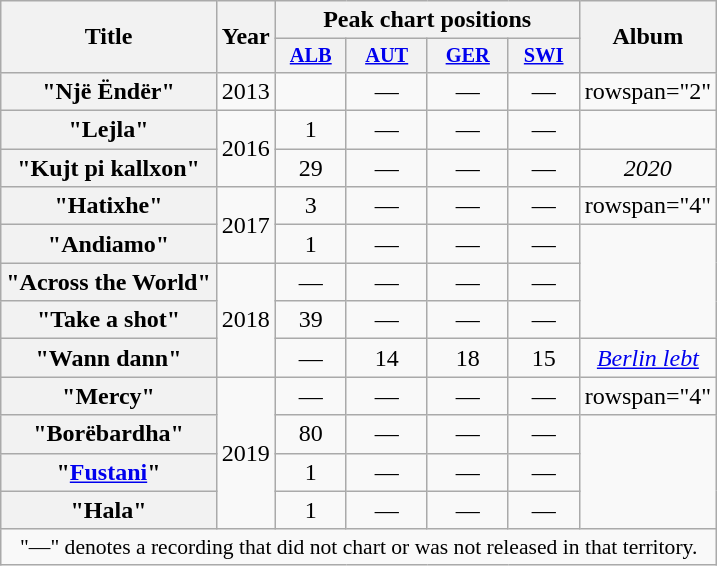<table class="wikitable plainrowheaders" style="text-align:center;">
<tr>
<th scope="col" rowspan="2">Title</th>
<th scope="col" rowspan="2">Year</th>
<th scope="col" colspan="4">Peak chart positions</th>
<th scope="col" rowspan="2">Album</th>
</tr>
<tr>
<th style="width:3em; font-size:85%;"><a href='#'>ALB</a><br></th>
<th style="width:3.5em; font-size:85%"><a href='#'>AUT</a><br></th>
<th style="width:3.5em; font-size:85%"><a href='#'>GER</a><br></th>
<th scope="col" style="width:3em;font-size:85%;"><a href='#'>SWI</a><br></th>
</tr>
<tr>
<th scope="row">"Një Ëndër"</th>
<td rowspan="1">2013</td>
<td></td>
<td>—</td>
<td>—</td>
<td>—</td>
<td>rowspan="2" </td>
</tr>
<tr>
<th scope="row">"Lejla"</th>
<td rowspan="2">2016</td>
<td>1</td>
<td>—</td>
<td>—</td>
<td>—</td>
</tr>
<tr>
<th scope="row">"Kujt pi kallxon"</th>
<td>29</td>
<td>—</td>
<td>—</td>
<td>—</td>
<td><em>2020</em></td>
</tr>
<tr>
<th scope="row">"Hatixhe"</th>
<td rowspan="2">2017</td>
<td>3</td>
<td>—</td>
<td>—</td>
<td>—</td>
<td>rowspan="4" </td>
</tr>
<tr>
<th scope="row">"Andiamo"</th>
<td>1</td>
<td>—</td>
<td>—</td>
<td>—</td>
</tr>
<tr>
<th scope="row">"Across the World"</th>
<td rowspan="3">2018</td>
<td>—</td>
<td>—</td>
<td>—</td>
<td>—</td>
</tr>
<tr>
<th scope="row">"Take a shot"</th>
<td>39</td>
<td>—</td>
<td>—</td>
<td>—</td>
</tr>
<tr>
<th scope="row">"Wann dann"<br></th>
<td>—</td>
<td>14</td>
<td>18</td>
<td>15</td>
<td><em><a href='#'>Berlin lebt</a></em></td>
</tr>
<tr>
<th scope="row">"Mercy"</th>
<td rowspan="4">2019</td>
<td>—</td>
<td>—</td>
<td>—</td>
<td>—</td>
<td>rowspan="4" </td>
</tr>
<tr>
<th scope="row">"Borëbardha"<br></th>
<td>80</td>
<td>—</td>
<td>—</td>
<td>—</td>
</tr>
<tr>
<th scope="row">"<a href='#'>Fustani</a>"<br></th>
<td>1</td>
<td>—</td>
<td>—</td>
<td>—</td>
</tr>
<tr>
<th scope="row">"Hala"<br></th>
<td>1</td>
<td>—</td>
<td>—</td>
<td>—</td>
</tr>
<tr>
<td colspan="11" style="font-size:90%">"—" denotes a recording that did not chart or was not released in that territory.</td>
</tr>
</table>
